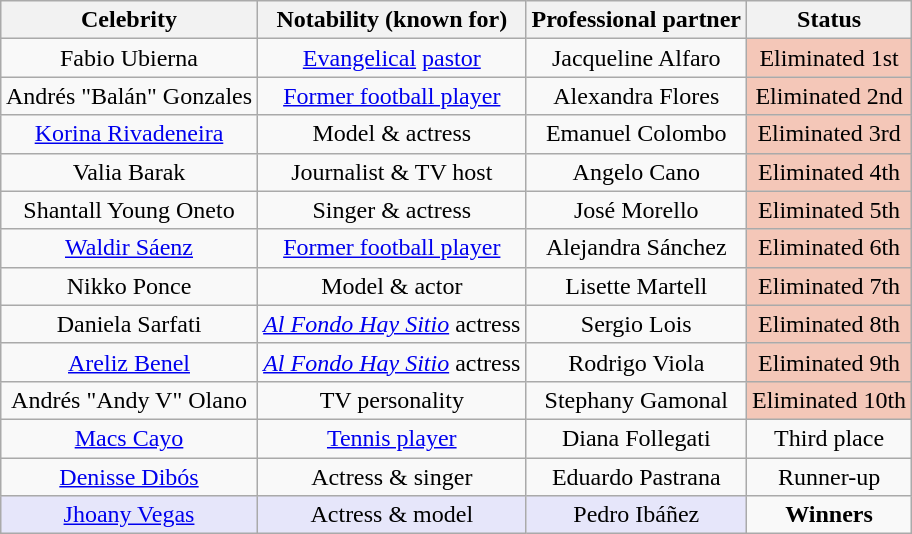<table class= "wikitable sortable" style="text-align: center; margin:auto; align: center">
<tr>
<th>Celebrity</th>
<th>Notability (known for)</th>
<th>Professional partner</th>
<th>Status</th>
</tr>
<tr>
<td>Fabio Ubierna</td>
<td><a href='#'>Evangelical</a> <a href='#'>pastor</a></td>
<td>Jacqueline Alfaro</td>
<td style="background:#f4c7b8;text-align:center">Eliminated 1st<br></td>
</tr>
<tr>
<td>Andrés "Balán" Gonzales</td>
<td><a href='#'>Former football player</a></td>
<td>Alexandra Flores</td>
<td style="background:#f4c7b8;text-align:center">Eliminated 2nd<br></td>
</tr>
<tr>
<td><a href='#'>Korina Rivadeneira</a></td>
<td>Model & actress</td>
<td>Emanuel Colombo</td>
<td style="background:#f4c7b8;text-align:center">Eliminated 3rd<br></td>
</tr>
<tr>
<td>Valia Barak</td>
<td>Journalist & TV host</td>
<td>Angelo Cano</td>
<td style="background:#f4c7b8;text-align:center">Eliminated 4th<br></td>
</tr>
<tr>
<td>Shantall Young Oneto</td>
<td>Singer & actress</td>
<td>José Morello</td>
<td style="background:#f4c7b8;text-align:center">Eliminated 5th<br></td>
</tr>
<tr>
<td><a href='#'>Waldir Sáenz</a></td>
<td><a href='#'>Former football player</a></td>
<td>Alejandra Sánchez</td>
<td style="background:#f4c7b8;text-align:center">Eliminated 6th<br></td>
</tr>
<tr>
<td>Nikko Ponce</td>
<td>Model & actor</td>
<td>Lisette Martell</td>
<td style="background:#f4c7b8;text-align:center">Eliminated 7th<br></td>
</tr>
<tr>
<td>Daniela Sarfati</td>
<td><em><a href='#'>Al Fondo Hay Sitio</a></em> actress</td>
<td>Sergio Lois</td>
<td style="background:#f4c7b8;text-align:center">Eliminated 8th<br></td>
</tr>
<tr>
<td><a href='#'>Areliz Benel</a></td>
<td><em><a href='#'>Al Fondo Hay Sitio</a></em> actress</td>
<td>Rodrigo Viola</td>
<td style="background:#f4c7b8;text-align:center">Eliminated 9th<br></td>
</tr>
<tr>
<td>Andrés "Andy V" Olano</td>
<td>TV personality</td>
<td>Stephany Gamonal</td>
<td style="background:#f4c7b8;text-align:center">Eliminated 10th<br></td>
</tr>
<tr>
<td><a href='#'>Macs Cayo</a></td>
<td><a href='#'>Tennis player</a></td>
<td>Diana Follegati</td>
<td style="background:D2B48C;text-align:center">Third place<br></td>
</tr>
<tr>
<td><a href='#'>Denisse Dibós</a></td>
<td>Actress & singer</td>
<td>Eduardo Pastrana</td>
<td style="background:C0C0C0;text-align:center">Runner-up<br></td>
</tr>
<tr>
<td bgcolor=E6E6FA><a href='#'>Jhoany Vegas</a></td>
<td bgcolor=E6E6FA>Actress & model</td>
<td bgcolor=E6E6FA>Pedro Ibáñez</td>
<td style="background:FFD700;text-align:center"><strong>Winners</strong><br></td>
</tr>
</table>
